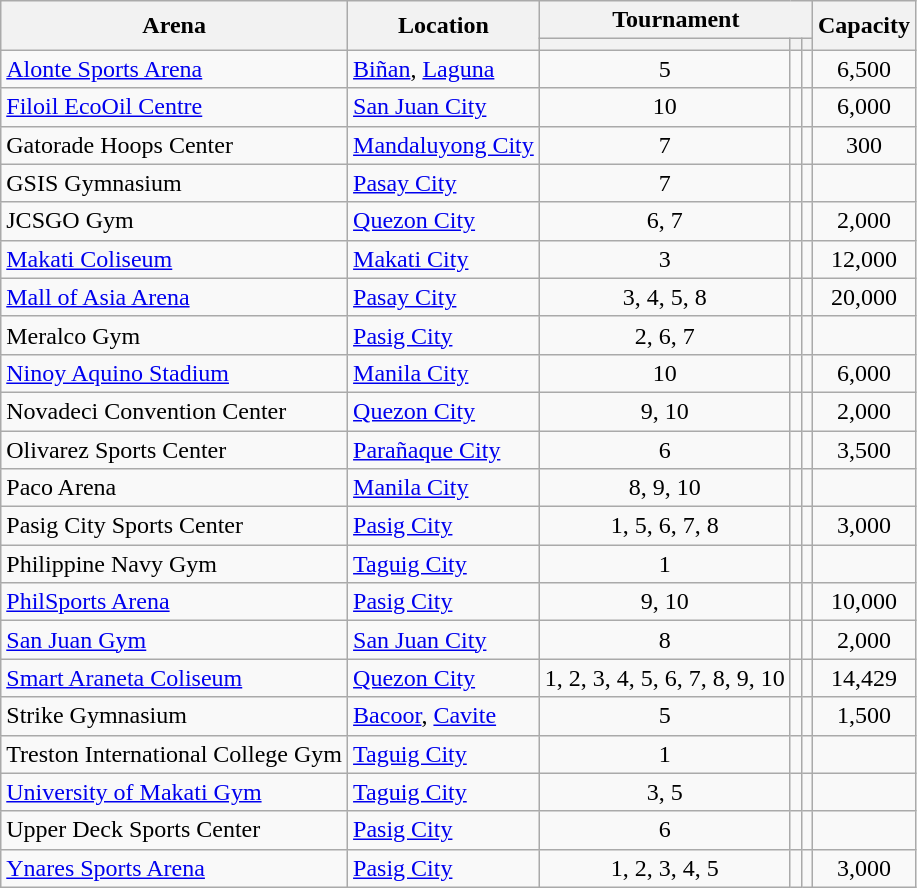<table class="wikitable sortable">
<tr>
<th rowspan="2">Arena</th>
<th rowspan="2">Location</th>
<th colspan="3">Tournament</th>
<th rowspan="2">Capacity</th>
</tr>
<tr>
<th></th>
<th></th>
<th></th>
</tr>
<tr>
<td><a href='#'>Alonte Sports Arena</a></td>
<td><a href='#'>Biñan</a>, <a href='#'>Laguna</a></td>
<td align="center">5</td>
<td align="center"></td>
<td></td>
<td align="center">6,500</td>
</tr>
<tr>
<td><a href='#'>Filoil EcoOil Centre</a></td>
<td><a href='#'>San Juan City</a></td>
<td align="center">10</td>
<td align="center"></td>
<td></td>
<td align="center">6,000</td>
</tr>
<tr>
<td>Gatorade Hoops Center</td>
<td><a href='#'>Mandaluyong City</a></td>
<td align="center">7</td>
<td align="center"></td>
<td></td>
<td align="center">300</td>
</tr>
<tr>
<td>GSIS Gymnasium</td>
<td><a href='#'>Pasay City</a></td>
<td align="center">7</td>
<td align="center"></td>
<td></td>
<td align="center"></td>
</tr>
<tr>
<td>JCSGO Gym</td>
<td><a href='#'>Quezon City</a></td>
<td align="center">6, 7</td>
<td align="center"></td>
<td></td>
<td align="center">2,000</td>
</tr>
<tr>
<td><a href='#'>Makati Coliseum</a></td>
<td><a href='#'>Makati City</a></td>
<td align="center">3</td>
<td align="center"></td>
<td></td>
<td align="center">12,000</td>
</tr>
<tr>
<td><a href='#'>Mall of Asia Arena</a></td>
<td><a href='#'>Pasay City</a></td>
<td align="center">3, 4, 5, 8</td>
<td align="center"></td>
<td></td>
<td align="center">20,000</td>
</tr>
<tr>
<td>Meralco Gym</td>
<td><a href='#'>Pasig City</a></td>
<td align="center">2, 6, 7</td>
<td align="center"></td>
<td align="center"></td>
<td align="center"></td>
</tr>
<tr>
<td><a href='#'>Ninoy Aquino Stadium</a></td>
<td><a href='#'>Manila City</a></td>
<td align="center">10</td>
<td align="center"></td>
<td></td>
<td align="center">6,000</td>
</tr>
<tr>
<td>Novadeci Convention Center</td>
<td><a href='#'>Quezon City</a></td>
<td align="center">9, 10</td>
<td align="center"></td>
<td align="center"></td>
<td align="center">2,000</td>
</tr>
<tr>
<td>Olivarez Sports Center</td>
<td><a href='#'>Parañaque City</a></td>
<td align="center">6</td>
<td align="center"></td>
<td></td>
<td align="center">3,500</td>
</tr>
<tr>
<td>Paco Arena</td>
<td><a href='#'>Manila City</a></td>
<td align="center">8, 9, 10</td>
<td align="center"></td>
<td align="center"></td>
<td align="center"></td>
</tr>
<tr>
<td>Pasig City Sports Center</td>
<td><a href='#'>Pasig City</a></td>
<td align="center">1, 5, 6, 7, 8</td>
<td align="center"></td>
<td align="center"></td>
<td align="center">3,000</td>
</tr>
<tr>
<td>Philippine Navy Gym</td>
<td><a href='#'>Taguig City</a></td>
<td align="center">1</td>
<td align="center"></td>
<td></td>
<td align="center"></td>
</tr>
<tr>
<td><a href='#'>PhilSports Arena</a></td>
<td><a href='#'>Pasig City</a></td>
<td align="center">9, 10</td>
<td align="center"></td>
<td align="center"></td>
<td align="center">10,000</td>
</tr>
<tr>
<td><a href='#'>San Juan Gym</a></td>
<td><a href='#'>San Juan City</a></td>
<td align="center">8</td>
<td align="center"></td>
<td></td>
<td align="center">2,000</td>
</tr>
<tr>
<td><a href='#'>Smart Araneta Coliseum</a></td>
<td><a href='#'>Quezon City</a></td>
<td align="center">1, 2, 3, 4, 5, 6, 7, 8, 9, 10</td>
<td align="center"></td>
<td align="center"></td>
<td align="center">14,429</td>
</tr>
<tr>
<td>Strike Gymnasium</td>
<td><a href='#'>Bacoor</a>, <a href='#'>Cavite</a></td>
<td align="center">5</td>
<td align="center"></td>
<td></td>
<td align="center">1,500</td>
</tr>
<tr>
<td>Treston International College Gym</td>
<td><a href='#'>Taguig City</a></td>
<td align="center">1</td>
<td align="center"></td>
<td align="center"></td>
<td></td>
</tr>
<tr>
<td><a href='#'>University of Makati Gym</a></td>
<td><a href='#'>Taguig City</a></td>
<td align="center">3, 5</td>
<td align="center"></td>
<td></td>
<td align="center"></td>
</tr>
<tr>
<td>Upper Deck Sports Center</td>
<td><a href='#'>Pasig City</a></td>
<td align="center">6</td>
<td align="center"></td>
<td></td>
<td align="center"></td>
</tr>
<tr>
<td><a href='#'>Ynares Sports Arena</a></td>
<td><a href='#'>Pasig City</a></td>
<td align="center">1, 2, 3, 4, 5</td>
<td align="center"></td>
<td align="center"></td>
<td align="center">3,000</td>
</tr>
</table>
